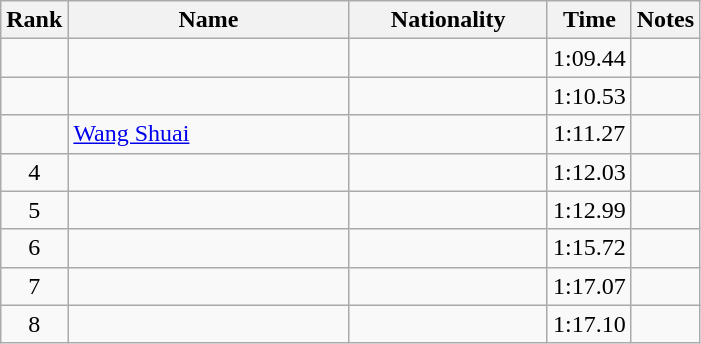<table class="wikitable sortable" style="text-align:center">
<tr>
<th>Rank</th>
<th style="width:180px">Name</th>
<th style="width:125px">Nationality</th>
<th>Time</th>
<th>Notes</th>
</tr>
<tr>
<td></td>
<td style="text-align:left;"></td>
<td style="text-align:left;"></td>
<td>1:09.44</td>
<td></td>
</tr>
<tr>
<td></td>
<td style="text-align:left;"></td>
<td style="text-align:left;"></td>
<td>1:10.53</td>
<td></td>
</tr>
<tr>
<td></td>
<td style="text-align:left;"><a href='#'>Wang Shuai</a></td>
<td style="text-align:left;"></td>
<td>1:11.27</td>
<td></td>
</tr>
<tr>
<td>4</td>
<td style="text-align:left;"></td>
<td style="text-align:left;"></td>
<td>1:12.03</td>
<td></td>
</tr>
<tr>
<td>5</td>
<td style="text-align:left;"></td>
<td style="text-align:left;"></td>
<td>1:12.99</td>
<td></td>
</tr>
<tr>
<td>6</td>
<td style="text-align:left;"></td>
<td style="text-align:left;"></td>
<td>1:15.72</td>
<td></td>
</tr>
<tr>
<td>7</td>
<td style="text-align:left;"></td>
<td style="text-align:left;"></td>
<td>1:17.07</td>
<td></td>
</tr>
<tr>
<td>8</td>
<td style="text-align:left;"></td>
<td style="text-align:left;"></td>
<td>1:17.10</td>
<td></td>
</tr>
</table>
